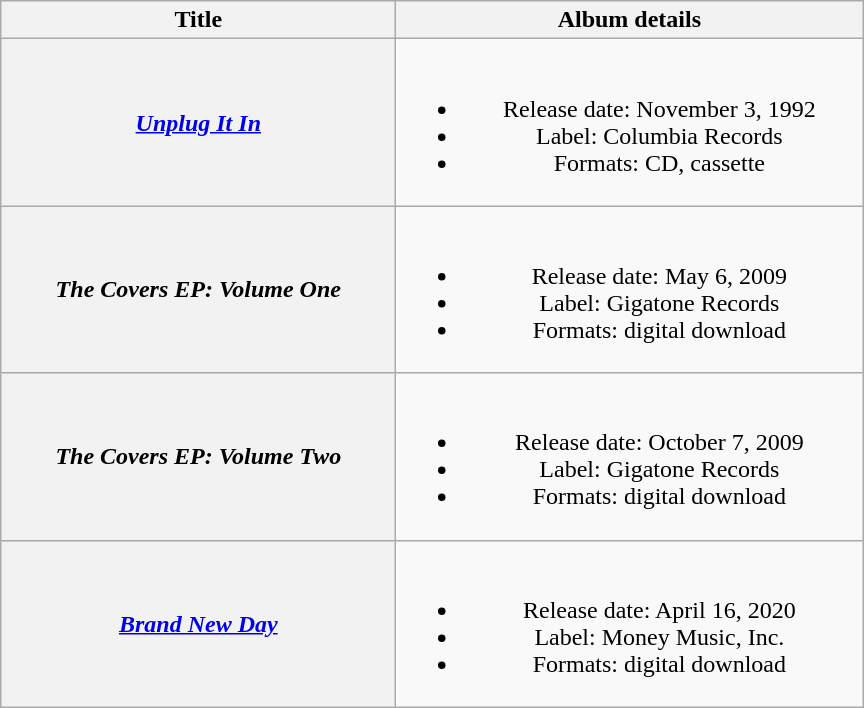<table class="wikitable plainrowheaders" style="text-align:center;">
<tr>
<th style="width:16em;">Title</th>
<th style="width:19em;">Album details</th>
</tr>
<tr>
<th scope="row"><em><a href='#'>Unplug It In</a></em></th>
<td><br><ul><li>Release date: November 3, 1992</li><li>Label: Columbia Records</li><li>Formats: CD, cassette</li></ul></td>
</tr>
<tr>
<th scope="row"><em>The Covers EP: Volume One</em></th>
<td><br><ul><li>Release date: May 6, 2009</li><li>Label: Gigatone Records</li><li>Formats: digital download</li></ul></td>
</tr>
<tr>
<th scope="row"><em>The Covers EP: Volume Two</em></th>
<td><br><ul><li>Release date: October 7, 2009</li><li>Label: Gigatone Records</li><li>Formats: digital download</li></ul></td>
</tr>
<tr>
<th scope="row"><em><a href='#'>Brand New Day</a></em></th>
<td><br><ul><li>Release date: April 16, 2020</li><li>Label: Money Music, Inc.</li><li>Formats: digital download</li></ul></td>
</tr>
</table>
